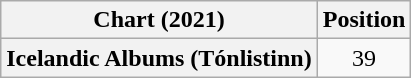<table class="wikitable plainrowheaders" style="text-align:center">
<tr>
<th scope="col">Chart (2021)</th>
<th scope="col">Position</th>
</tr>
<tr>
<th scope="row">Icelandic Albums (Tónlistinn)</th>
<td>39</td>
</tr>
</table>
